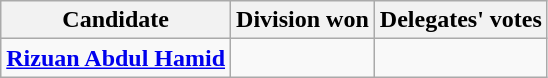<table class=wikitable>
<tr>
<th>Candidate</th>
<th>Division won</th>
<th>Delegates' votes</th>
</tr>
<tr>
<td><strong><a href='#'>Rizuan Abdul Hamid</a></strong></td>
<td></td>
<td></td>
</tr>
</table>
